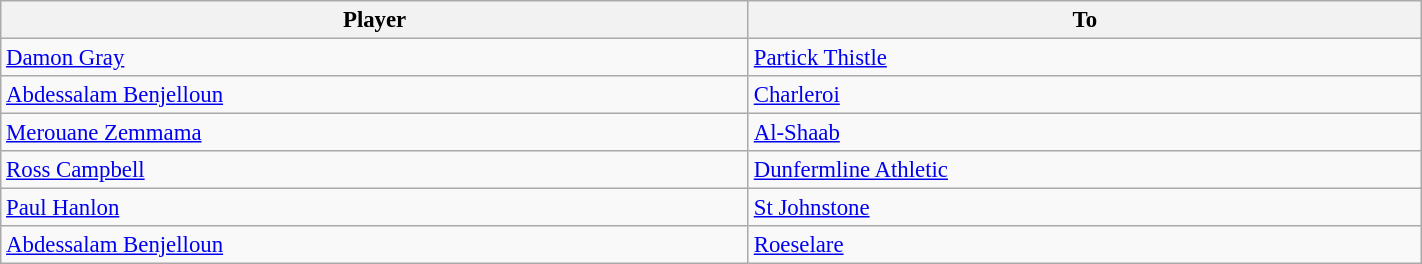<table class="wikitable" style="text-align:center; font-size:95%;width:75%; text-align:left">
<tr>
<th><strong>Player</strong></th>
<th><strong>To</strong></th>
</tr>
<tr>
<td> <a href='#'>Damon Gray</a></td>
<td><a href='#'>Partick Thistle</a></td>
</tr>
<tr>
<td> <a href='#'>Abdessalam Benjelloun</a></td>
<td><a href='#'>Charleroi</a></td>
</tr>
<tr>
<td> <a href='#'>Merouane Zemmama</a></td>
<td><a href='#'>Al-Shaab</a></td>
</tr>
<tr>
<td> <a href='#'>Ross Campbell</a></td>
<td><a href='#'>Dunfermline Athletic</a></td>
</tr>
<tr>
<td> <a href='#'>Paul Hanlon</a></td>
<td><a href='#'>St Johnstone</a></td>
</tr>
<tr>
<td> <a href='#'>Abdessalam Benjelloun</a></td>
<td><a href='#'>Roeselare</a></td>
</tr>
</table>
